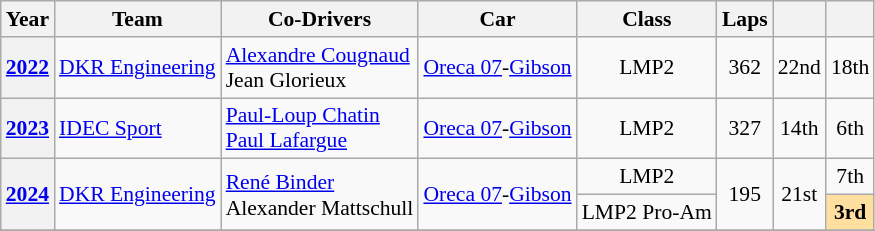<table class="wikitable" style="text-align:center; font-size:90%">
<tr>
<th>Year</th>
<th>Team</th>
<th>Co-Drivers</th>
<th>Car</th>
<th>Class</th>
<th>Laps</th>
<th></th>
<th></th>
</tr>
<tr>
<th><a href='#'>2022</a></th>
<td align="left"> <a href='#'>DKR Engineering</a></td>
<td align="left"> <a href='#'>Alexandre Cougnaud</a><br> Jean Glorieux</td>
<td align="left"><a href='#'>Oreca 07</a>-<a href='#'>Gibson</a></td>
<td>LMP2</td>
<td>362</td>
<td>22nd</td>
<td>18th</td>
</tr>
<tr>
<th><a href='#'>2023</a></th>
<td align="left"> <a href='#'>IDEC Sport</a></td>
<td align="left"> <a href='#'>Paul-Loup Chatin</a><br>  <a href='#'>Paul Lafargue</a></td>
<td align="left"><a href='#'>Oreca 07</a>-<a href='#'>Gibson</a></td>
<td>LMP2</td>
<td>327</td>
<td>14th</td>
<td>6th</td>
</tr>
<tr>
<th rowspan="2"><a href='#'>2024</a></th>
<td rowspan="2" align="left"> <a href='#'>DKR Engineering</a></td>
<td rowspan="2" align="left"> <a href='#'>René Binder</a><br> Alexander Mattschull</td>
<td rowspan="2" align="left"><a href='#'>Oreca 07</a>-<a href='#'>Gibson</a></td>
<td>LMP2</td>
<td rowspan="2">195</td>
<td rowspan="2">21st</td>
<td>7th</td>
</tr>
<tr>
<td>LMP2 Pro-Am</td>
<td style="background:#FFDF9F;"><strong>3rd</strong></td>
</tr>
<tr>
</tr>
</table>
